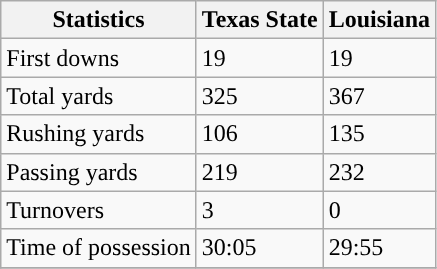<table class="wikitable">
<tr>
<th>Statistics</th>
<th>Texas State</th>
<th>Louisiana</th>
</tr>
<tr>
<td>First downs</td>
<td>19</td>
<td>19</td>
</tr>
<tr>
<td>Total yards</td>
<td>325</td>
<td>367</td>
</tr>
<tr>
<td>Rushing yards</td>
<td>106</td>
<td>135</td>
</tr>
<tr>
<td>Passing yards</td>
<td>219</td>
<td>232</td>
</tr>
<tr>
<td>Turnovers</td>
<td>3</td>
<td>0</td>
</tr>
<tr>
<td>Time of possession</td>
<td>30:05</td>
<td>29:55</td>
</tr>
<tr>
</tr>
</table>
